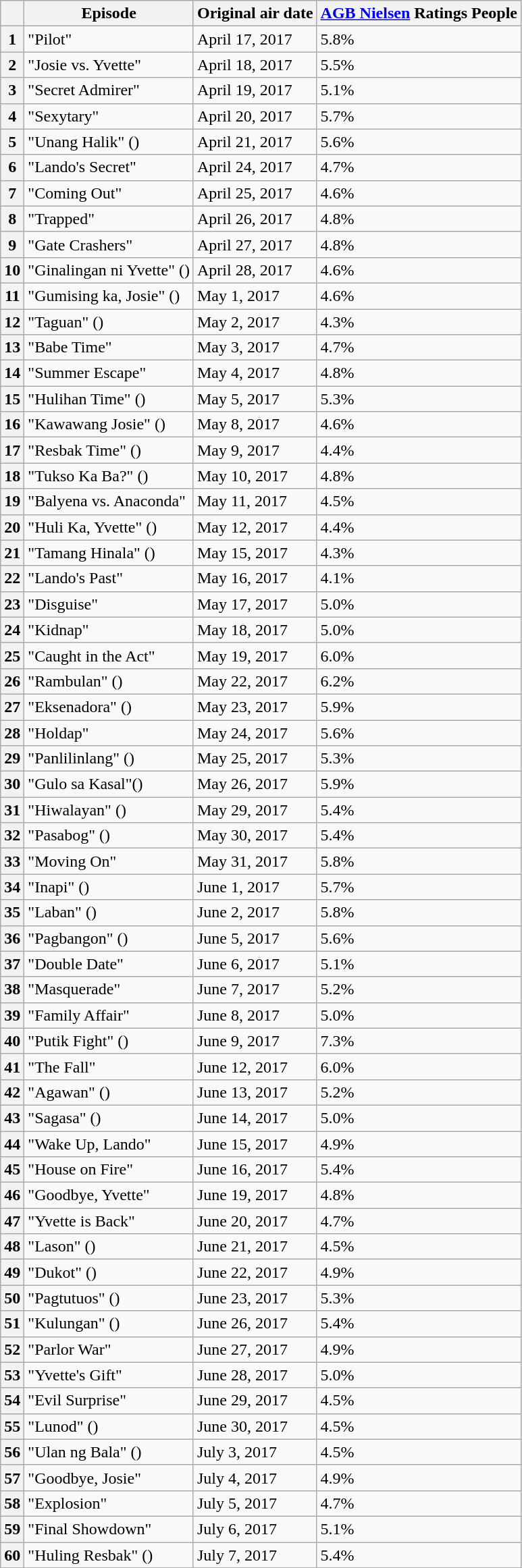<table class="wikitable">
<tr>
<th></th>
<th>Episode</th>
<th>Original air date</th>
<th><a href='#'>AGB Nielsen</a> Ratings  People</th>
</tr>
<tr>
<th>1</th>
<td>"Pilot"</td>
<td>April 17, 2017</td>
<td>5.8%</td>
</tr>
<tr>
<th>2</th>
<td>"Josie vs. Yvette"</td>
<td>April 18, 2017</td>
<td>5.5%</td>
</tr>
<tr>
<th>3</th>
<td>"Secret Admirer"</td>
<td>April 19, 2017</td>
<td>5.1%</td>
</tr>
<tr>
<th>4</th>
<td>"Sexytary"</td>
<td>April 20, 2017</td>
<td>5.7%</td>
</tr>
<tr>
<th>5</th>
<td>"Unang Halik" ()</td>
<td>April 21, 2017</td>
<td>5.6%</td>
</tr>
<tr>
<th>6</th>
<td>"Lando's Secret"</td>
<td>April 24, 2017</td>
<td>4.7%</td>
</tr>
<tr>
<th>7</th>
<td>"Coming Out"</td>
<td>April 25, 2017</td>
<td>4.6%</td>
</tr>
<tr>
<th>8</th>
<td>"Trapped"</td>
<td>April 26, 2017</td>
<td>4.8%</td>
</tr>
<tr>
<th>9</th>
<td>"Gate Crashers"</td>
<td>April 27, 2017</td>
<td>4.8%</td>
</tr>
<tr>
<th>10</th>
<td>"Ginalingan ni Yvette" ()</td>
<td>April 28, 2017</td>
<td>4.6%</td>
</tr>
<tr>
<th>11</th>
<td>"Gumising ka, Josie" ()</td>
<td>May 1, 2017</td>
<td>4.6%</td>
</tr>
<tr>
<th>12</th>
<td>"Taguan" ()</td>
<td>May 2, 2017</td>
<td>4.3%</td>
</tr>
<tr>
<th>13</th>
<td>"Babe Time"</td>
<td>May 3, 2017</td>
<td>4.7%</td>
</tr>
<tr>
<th>14</th>
<td>"Summer Escape"</td>
<td>May 4, 2017</td>
<td>4.8%</td>
</tr>
<tr>
<th>15</th>
<td>"Hulihan Time" ()</td>
<td>May 5, 2017</td>
<td>5.3%</td>
</tr>
<tr>
<th>16</th>
<td>"Kawawang Josie" ()</td>
<td>May 8, 2017</td>
<td>4.6%</td>
</tr>
<tr>
<th>17</th>
<td>"Resbak Time" ()</td>
<td>May 9, 2017</td>
<td>4.4%</td>
</tr>
<tr>
<th>18</th>
<td>"Tukso Ka Ba?" ()</td>
<td>May 10, 2017</td>
<td>4.8%</td>
</tr>
<tr>
<th>19</th>
<td>"Balyena vs. Anaconda"</td>
<td>May 11, 2017</td>
<td>4.5%</td>
</tr>
<tr>
<th>20</th>
<td>"Huli Ka, Yvette" ()</td>
<td>May 12, 2017</td>
<td>4.4%</td>
</tr>
<tr>
<th>21</th>
<td>"Tamang Hinala" ()</td>
<td>May 15, 2017</td>
<td>4.3%</td>
</tr>
<tr>
<th>22</th>
<td>"Lando's Past"</td>
<td>May 16, 2017</td>
<td>4.1%</td>
</tr>
<tr>
<th>23</th>
<td>"Disguise"</td>
<td>May 17, 2017</td>
<td>5.0%</td>
</tr>
<tr>
<th>24</th>
<td>"Kidnap"</td>
<td>May 18, 2017</td>
<td>5.0%</td>
</tr>
<tr>
<th>25</th>
<td>"Caught in the Act"</td>
<td>May 19, 2017</td>
<td>6.0%</td>
</tr>
<tr>
<th>26</th>
<td>"Rambulan" ()</td>
<td>May 22, 2017</td>
<td>6.2%</td>
</tr>
<tr>
<th>27</th>
<td>"Eksenadora" ()</td>
<td>May 23, 2017</td>
<td>5.9%</td>
</tr>
<tr>
<th>28</th>
<td>"Holdap"</td>
<td>May 24, 2017</td>
<td>5.6%</td>
</tr>
<tr>
<th>29</th>
<td>"Panlilinlang" ()</td>
<td>May 25, 2017</td>
<td>5.3%</td>
</tr>
<tr>
<th>30</th>
<td>"Gulo sa Kasal"()</td>
<td>May 26, 2017</td>
<td>5.9%</td>
</tr>
<tr>
<th>31</th>
<td>"Hiwalayan" ()</td>
<td>May 29, 2017</td>
<td>5.4%</td>
</tr>
<tr>
<th>32</th>
<td>"Pasabog" ()</td>
<td>May 30, 2017</td>
<td>5.4%</td>
</tr>
<tr>
<th>33</th>
<td>"Moving On"</td>
<td>May 31, 2017</td>
<td>5.8%</td>
</tr>
<tr>
<th>34</th>
<td>"Inapi" ()</td>
<td>June 1, 2017</td>
<td>5.7%</td>
</tr>
<tr>
<th>35</th>
<td>"Laban" ()</td>
<td>June 2, 2017</td>
<td>5.8%</td>
</tr>
<tr>
<th>36</th>
<td>"Pagbangon" ()</td>
<td>June 5, 2017</td>
<td>5.6%</td>
</tr>
<tr>
<th>37</th>
<td>"Double Date"</td>
<td>June 6, 2017</td>
<td>5.1%</td>
</tr>
<tr>
<th>38</th>
<td>"Masquerade"</td>
<td>June 7, 2017</td>
<td>5.2%</td>
</tr>
<tr>
<th>39</th>
<td>"Family Affair"</td>
<td>June 8, 2017</td>
<td>5.0%</td>
</tr>
<tr>
<th>40</th>
<td>"Putik Fight" ()</td>
<td>June 9, 2017</td>
<td>7.3%</td>
</tr>
<tr>
<th>41</th>
<td>"The Fall"</td>
<td>June 12, 2017</td>
<td>6.0%</td>
</tr>
<tr>
<th>42</th>
<td>"Agawan" ()</td>
<td>June 13, 2017</td>
<td>5.2%</td>
</tr>
<tr>
<th>43</th>
<td>"Sagasa" ()</td>
<td>June 14, 2017</td>
<td>5.0%</td>
</tr>
<tr>
<th>44</th>
<td>"Wake Up, Lando"</td>
<td>June 15, 2017</td>
<td>4.9%</td>
</tr>
<tr>
<th>45</th>
<td>"House on Fire"</td>
<td>June 16, 2017</td>
<td>5.4%</td>
</tr>
<tr>
<th>46</th>
<td>"Goodbye, Yvette"</td>
<td>June 19, 2017</td>
<td>4.8%</td>
</tr>
<tr>
<th>47</th>
<td>"Yvette is Back"</td>
<td>June 20, 2017</td>
<td>4.7%</td>
</tr>
<tr>
<th>48</th>
<td>"Lason" ()</td>
<td>June 21, 2017</td>
<td>4.5%</td>
</tr>
<tr>
<th>49</th>
<td>"Dukot" ()</td>
<td>June 22, 2017</td>
<td>4.9%</td>
</tr>
<tr>
<th>50</th>
<td>"Pagtutuos" ()</td>
<td>June 23, 2017</td>
<td>5.3%</td>
</tr>
<tr>
<th>51</th>
<td>"Kulungan" ()</td>
<td>June 26, 2017</td>
<td>5.4%</td>
</tr>
<tr>
<th>52</th>
<td>"Parlor War"</td>
<td>June 27, 2017</td>
<td>4.9%</td>
</tr>
<tr>
<th>53</th>
<td>"Yvette's Gift"</td>
<td>June 28, 2017</td>
<td>5.0%</td>
</tr>
<tr>
<th>54</th>
<td>"Evil Surprise"</td>
<td>June 29, 2017</td>
<td>4.5%</td>
</tr>
<tr>
<th>55</th>
<td>"Lunod" ()</td>
<td>June 30, 2017</td>
<td>4.5%</td>
</tr>
<tr>
<th>56</th>
<td>"Ulan ng Bala" ()</td>
<td>July 3, 2017</td>
<td>4.5%</td>
</tr>
<tr>
<th>57</th>
<td>"Goodbye, Josie"</td>
<td>July 4, 2017</td>
<td>4.9%</td>
</tr>
<tr>
<th>58</th>
<td>"Explosion"</td>
<td>July 5, 2017</td>
<td>4.7%</td>
</tr>
<tr>
<th>59</th>
<td>"Final Showdown"</td>
<td>July 6, 2017</td>
<td>5.1%</td>
</tr>
<tr>
<th>60</th>
<td>"Huling Resbak" ()</td>
<td>July 7, 2017</td>
<td>5.4%</td>
</tr>
</table>
